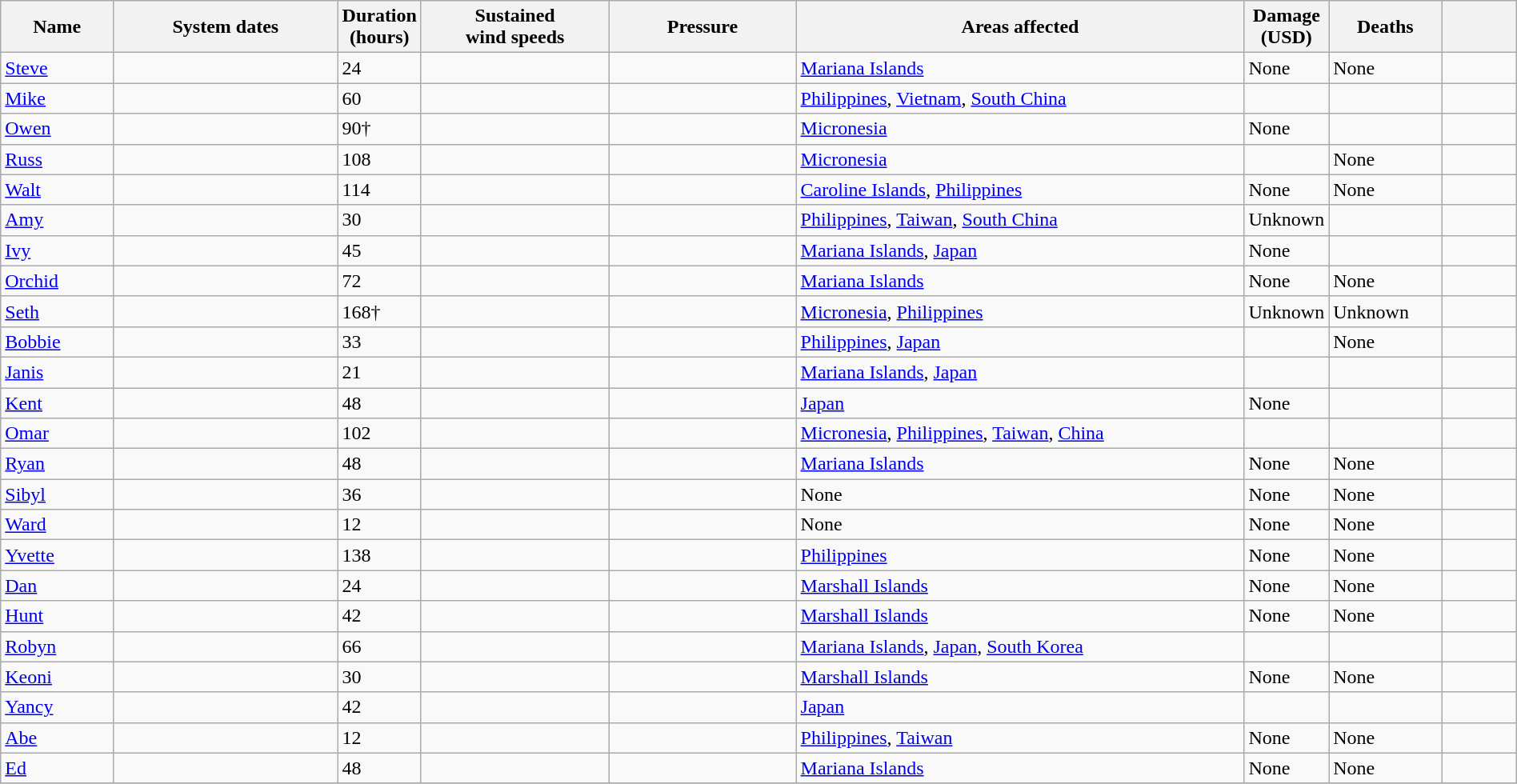<table class="wikitable sortable" width="100%">
<tr>
<th scope="col" width="7.5%">Name</th>
<th scope="col" width="15%">System dates</th>
<th scope="col" width="5%">Duration<br>(hours)</th>
<th scope="col" width="12.5%">Sustained<br>wind speeds</th>
<th scope="col" width="12.5%">Pressure</th>
<th scope="col" width="30%" class="unsortable">Areas affected</th>
<th scope="col" width="5%">Damage<br>(USD)</th>
<th scope="col" width="7.5%">Deaths</th>
<th scope="col" width="5%" class="unsortable"></th>
</tr>
<tr>
<td><a href='#'>Steve</a></td>
<td></td>
<td>24</td>
<td></td>
<td></td>
<td><a href='#'>Mariana Islands</a></td>
<td>None</td>
<td>None</td>
<td></td>
</tr>
<tr>
<td><a href='#'>Mike</a></td>
<td></td>
<td>60</td>
<td></td>
<td></td>
<td><a href='#'>Philippines</a>, <a href='#'>Vietnam</a>, <a href='#'>South China</a></td>
<td></td>
<td></td>
<td></td>
</tr>
<tr>
<td><a href='#'>Owen</a></td>
<td></td>
<td>90†</td>
<td></td>
<td></td>
<td><a href='#'>Micronesia</a></td>
<td>None</td>
<td></td>
<td></td>
</tr>
<tr>
<td><a href='#'>Russ</a></td>
<td></td>
<td>108</td>
<td></td>
<td></td>
<td><a href='#'>Micronesia</a></td>
<td></td>
<td>None</td>
<td></td>
</tr>
<tr>
<td><a href='#'>Walt</a></td>
<td></td>
<td>114</td>
<td></td>
<td></td>
<td><a href='#'>Caroline Islands</a>, <a href='#'>Philippines</a></td>
<td>None</td>
<td>None</td>
<td></td>
</tr>
<tr>
<td><a href='#'>Amy</a></td>
<td></td>
<td>30</td>
<td></td>
<td></td>
<td><a href='#'>Philippines</a>, <a href='#'>Taiwan</a>, <a href='#'>South China</a></td>
<td>Unknown</td>
<td></td>
<td></td>
</tr>
<tr>
<td><a href='#'>Ivy</a></td>
<td></td>
<td>45</td>
<td></td>
<td></td>
<td><a href='#'>Mariana Islands</a>, <a href='#'>Japan</a></td>
<td>None</td>
<td></td>
<td></td>
</tr>
<tr>
<td><a href='#'>Orchid</a></td>
<td></td>
<td>72</td>
<td></td>
<td></td>
<td><a href='#'>Mariana Islands</a></td>
<td>None</td>
<td>None</td>
<td></td>
</tr>
<tr>
<td><a href='#'>Seth</a></td>
<td></td>
<td>168†</td>
<td></td>
<td></td>
<td><a href='#'>Micronesia</a>, <a href='#'>Philippines</a></td>
<td>Unknown</td>
<td>Unknown</td>
<td></td>
</tr>
<tr>
<td><a href='#'>Bobbie</a></td>
<td></td>
<td>33</td>
<td></td>
<td></td>
<td><a href='#'>Philippines</a>, <a href='#'>Japan</a></td>
<td></td>
<td>None</td>
<td></td>
</tr>
<tr>
<td><a href='#'>Janis</a></td>
<td></td>
<td>21</td>
<td></td>
<td></td>
<td><a href='#'>Mariana Islands</a>, <a href='#'>Japan</a></td>
<td></td>
<td></td>
<td></td>
</tr>
<tr>
<td><a href='#'>Kent</a></td>
<td></td>
<td>48</td>
<td></td>
<td></td>
<td><a href='#'>Japan</a></td>
<td>None</td>
<td></td>
<td></td>
</tr>
<tr>
<td><a href='#'>Omar</a></td>
<td></td>
<td>102</td>
<td></td>
<td></td>
<td><a href='#'>Micronesia</a>, <a href='#'>Philippines</a>, <a href='#'>Taiwan</a>, <a href='#'>China</a></td>
<td></td>
<td></td>
<td></td>
</tr>
<tr>
<td><a href='#'>Ryan</a></td>
<td></td>
<td>48</td>
<td></td>
<td></td>
<td><a href='#'>Mariana Islands</a></td>
<td>None</td>
<td>None</td>
<td></td>
</tr>
<tr>
<td><a href='#'>Sibyl</a></td>
<td></td>
<td>36</td>
<td></td>
<td></td>
<td>None</td>
<td>None</td>
<td>None</td>
<td></td>
</tr>
<tr>
<td><a href='#'>Ward</a></td>
<td></td>
<td>12</td>
<td></td>
<td></td>
<td>None</td>
<td>None</td>
<td>None</td>
<td></td>
</tr>
<tr>
<td><a href='#'>Yvette</a></td>
<td></td>
<td>138</td>
<td></td>
<td></td>
<td><a href='#'>Philippines</a></td>
<td>None</td>
<td>None</td>
<td></td>
</tr>
<tr>
<td><a href='#'>Dan</a></td>
<td></td>
<td>24</td>
<td></td>
<td></td>
<td><a href='#'>Marshall Islands</a></td>
<td>None</td>
<td>None</td>
<td></td>
</tr>
<tr>
<td><a href='#'>Hunt</a></td>
<td></td>
<td>42</td>
<td></td>
<td></td>
<td><a href='#'>Marshall Islands</a></td>
<td>None</td>
<td>None</td>
<td></td>
</tr>
<tr>
<td><a href='#'>Robyn</a></td>
<td></td>
<td>66</td>
<td></td>
<td></td>
<td><a href='#'>Mariana Islands</a>, <a href='#'>Japan</a>, <a href='#'>South Korea</a></td>
<td></td>
<td></td>
<td></td>
</tr>
<tr>
<td><a href='#'>Keoni</a></td>
<td></td>
<td>30</td>
<td></td>
<td></td>
<td><a href='#'>Marshall Islands</a></td>
<td>None</td>
<td>None</td>
<td></td>
</tr>
<tr>
<td><a href='#'>Yancy</a></td>
<td></td>
<td>42</td>
<td></td>
<td></td>
<td><a href='#'>Japan</a></td>
<td></td>
<td></td>
<td></td>
</tr>
<tr>
<td><a href='#'>Abe</a></td>
<td></td>
<td>12</td>
<td></td>
<td></td>
<td><a href='#'>Philippines</a>, <a href='#'>Taiwan</a></td>
<td>None</td>
<td>None</td>
<td></td>
</tr>
<tr>
<td><a href='#'>Ed</a></td>
<td></td>
<td>48</td>
<td></td>
<td></td>
<td><a href='#'>Mariana Islands</a></td>
<td>None</td>
<td>None</td>
<td></td>
</tr>
<tr>
</tr>
</table>
